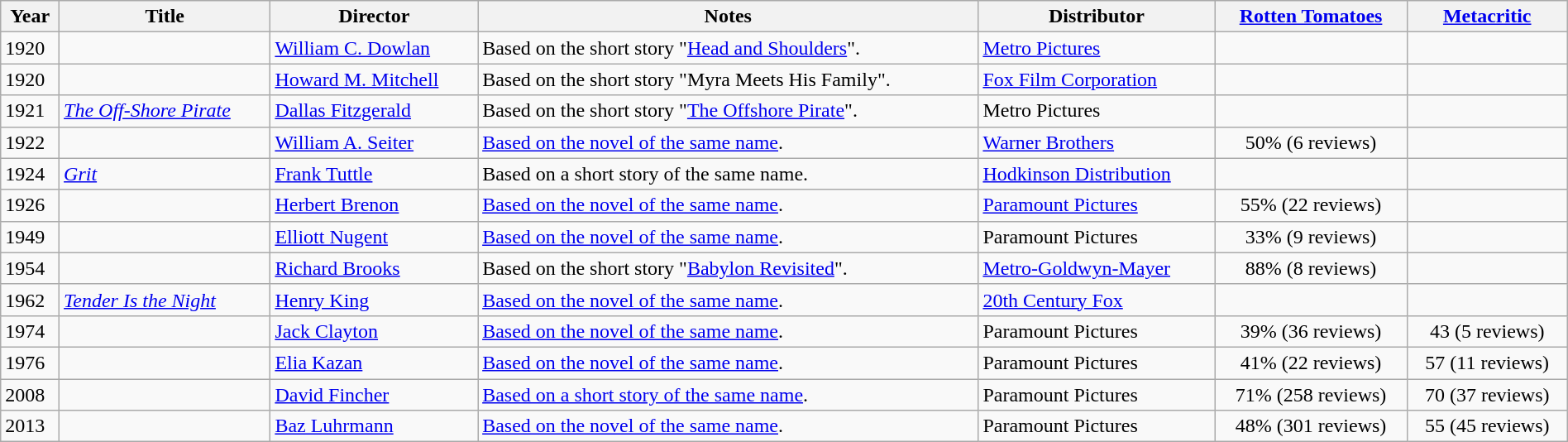<table class="wikitable sortable" width="100%">
<tr>
<th>Year</th>
<th>Title</th>
<th class="unsortable">Director</th>
<th class="unsortable">Notes</th>
<th class="unsortable">Distributor</th>
<th><a href='#'>Rotten Tomatoes</a></th>
<th><a href='#'>Metacritic</a></th>
</tr>
<tr>
<td>1920</td>
<td></td>
<td><a href='#'>William C. Dowlan</a></td>
<td>Based on the short story "<a href='#'>Head and Shoulders</a>".</td>
<td><a href='#'>Metro Pictures</a></td>
<td></td>
<td></td>
</tr>
<tr>
<td>1920</td>
<td></td>
<td><a href='#'>Howard M. Mitchell</a></td>
<td>Based on the short story "Myra Meets His Family".</td>
<td><a href='#'>Fox Film Corporation</a></td>
<td></td>
<td></td>
</tr>
<tr>
<td>1921</td>
<td><em><a href='#'>The Off-Shore Pirate</a></em></td>
<td><a href='#'>Dallas Fitzgerald</a></td>
<td>Based on the short story "<a href='#'>The Offshore Pirate</a>".<br></td>
<td>Metro Pictures</td>
<td></td>
<td></td>
</tr>
<tr>
<td>1922</td>
<td></td>
<td><a href='#'>William A. Seiter</a></td>
<td><a href='#'>Based on the novel of the same name</a>.<br></td>
<td><a href='#'>Warner Brothers</a></td>
<td class="wikitable sortable" style="text-align: center">50% (6 reviews)</td>
<td></td>
</tr>
<tr>
<td>1924</td>
<td><em><a href='#'>Grit</a></em></td>
<td><a href='#'>Frank Tuttle</a></td>
<td>Based on a short story of the same name.<br></td>
<td><a href='#'>Hodkinson Distribution</a></td>
<td></td>
<td></td>
</tr>
<tr>
<td>1926</td>
<td></td>
<td><a href='#'>Herbert Brenon</a></td>
<td><a href='#'>Based on the novel of the same name</a>.<br></td>
<td><a href='#'>Paramount Pictures</a></td>
<td class="wikitable sortable" style="text-align: center">55% (22 reviews)</td>
<td></td>
</tr>
<tr>
<td>1949</td>
<td></td>
<td><a href='#'>Elliott Nugent</a></td>
<td><a href='#'>Based on the novel of the same name</a>.</td>
<td>Paramount Pictures</td>
<td class="wikitable sortable" style="text-align: center">33% (9 reviews)</td>
<td></td>
</tr>
<tr>
<td>1954</td>
<td></td>
<td><a href='#'>Richard Brooks</a></td>
<td>Based on the short story "<a href='#'>Babylon Revisited</a>".</td>
<td><a href='#'>Metro-Goldwyn-Mayer</a></td>
<td class="wikitable sortable" style="text-align: center">88% (8 reviews)</td>
<td></td>
</tr>
<tr>
<td>1962</td>
<td><em><a href='#'>Tender Is the Night</a></em></td>
<td><a href='#'>Henry King</a></td>
<td><a href='#'>Based on the novel of the same name</a>.</td>
<td><a href='#'>20th Century Fox</a></td>
<td></td>
<td></td>
</tr>
<tr>
<td>1974</td>
<td></td>
<td><a href='#'>Jack Clayton</a></td>
<td><a href='#'>Based on the novel of the same name</a>.</td>
<td>Paramount Pictures</td>
<td class="wikitable sortable" style="text-align: center">39% (36 reviews)</td>
<td class="wikitable sortable" style="text-align: center">43 (5 reviews)</td>
</tr>
<tr>
<td>1976</td>
<td></td>
<td><a href='#'>Elia Kazan</a></td>
<td><a href='#'>Based on the novel of the same name</a>.</td>
<td>Paramount Pictures</td>
<td class="wikitable sortable" style="text-align: center">41% (22 reviews)</td>
<td class="wikitable sortable" style="text-align: center">57 (11 reviews)</td>
</tr>
<tr>
<td>2008</td>
<td></td>
<td><a href='#'>David Fincher</a></td>
<td><a href='#'>Based on a short story of the same name</a>.</td>
<td>Paramount Pictures</td>
<td class="wikitable sortable" style="text-align: center">71% (258 reviews)</td>
<td class="wikitable sortable" style="text-align: center">70 (37 reviews)</td>
</tr>
<tr>
<td>2013</td>
<td></td>
<td><a href='#'>Baz Luhrmann</a></td>
<td><a href='#'>Based on the novel of the same name</a>.</td>
<td>Paramount Pictures</td>
<td class="wikitable sortable" style="text-align: center">48% (301 reviews)</td>
<td class="wikitable sortable" style="text-align: center">55 (45 reviews)</td>
</tr>
</table>
